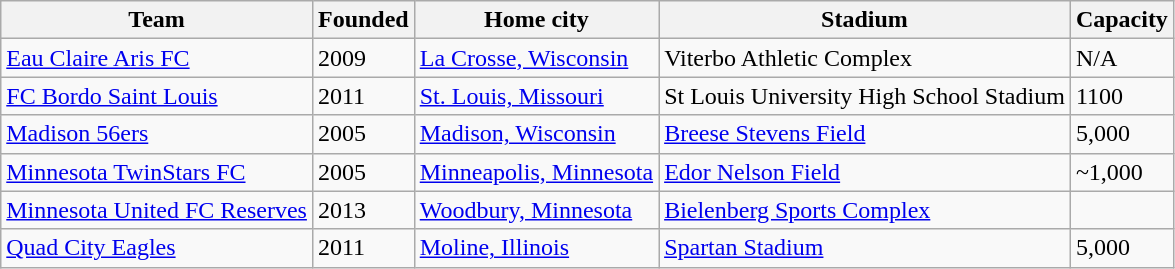<table class="wikitable sortable collapsible collapsed">
<tr>
<th>Team</th>
<th>Founded</th>
<th>Home city</th>
<th>Stadium</th>
<th>Capacity</th>
</tr>
<tr>
<td><a href='#'>Eau Claire Aris FC</a></td>
<td>2009</td>
<td><a href='#'>La Crosse, Wisconsin</a></td>
<td>Viterbo Athletic Complex</td>
<td>N/A</td>
</tr>
<tr>
<td><a href='#'>FC Bordo Saint Louis</a></td>
<td>2011</td>
<td><a href='#'>St. Louis, Missouri</a></td>
<td>St Louis University High School Stadium</td>
<td>1100</td>
</tr>
<tr>
<td><a href='#'>Madison 56ers</a></td>
<td>2005</td>
<td><a href='#'>Madison, Wisconsin</a></td>
<td><a href='#'>Breese Stevens Field</a></td>
<td>5,000</td>
</tr>
<tr>
<td><a href='#'>Minnesota TwinStars FC</a></td>
<td>2005</td>
<td><a href='#'>Minneapolis, Minnesota</a></td>
<td><a href='#'>Edor Nelson Field</a></td>
<td>~1,000</td>
</tr>
<tr>
<td><a href='#'>Minnesota United FC Reserves</a></td>
<td>2013</td>
<td><a href='#'>Woodbury, Minnesota</a></td>
<td><a href='#'>Bielenberg Sports Complex</a></td>
<td></td>
</tr>
<tr>
<td><a href='#'>Quad City Eagles</a></td>
<td>2011</td>
<td><a href='#'>Moline, Illinois</a></td>
<td><a href='#'>Spartan Stadium</a></td>
<td>5,000</td>
</tr>
</table>
